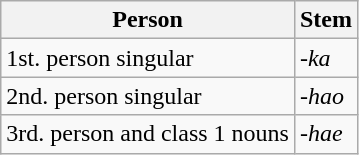<table class = "wikitable">
<tr>
<th>Person</th>
<th>Stem</th>
</tr>
<tr>
<td>1st. person singular</td>
<td> <em>-ka</em></td>
</tr>
<tr>
<td>2nd. person singular</td>
<td> <em>-hao</em></td>
</tr>
<tr>
<td>3rd. person and class 1 nouns</td>
<td> <em>-hae</em></td>
</tr>
</table>
